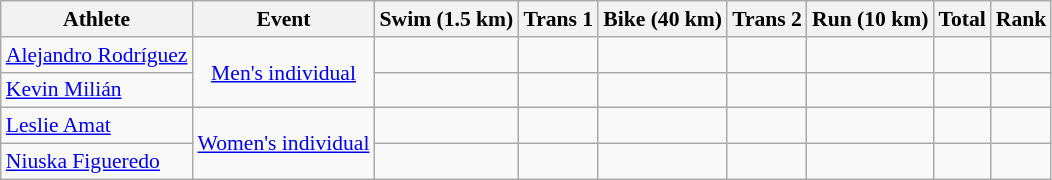<table class="wikitable" style="font-size:90%">
<tr>
<th>Athlete</th>
<th>Event</th>
<th>Swim (1.5 km)</th>
<th>Trans 1</th>
<th>Bike (40 km)</th>
<th>Trans 2</th>
<th>Run (10 km)</th>
<th>Total</th>
<th>Rank</th>
</tr>
<tr align=center>
<td align=left><a href='#'>Alejandro Rodríguez</a></td>
<td rowspan="2"><a href='#'>Men's individual</a></td>
<td></td>
<td></td>
<td></td>
<td></td>
<td></td>
<td></td>
<td></td>
</tr>
<tr align=center>
<td align=left><a href='#'>Kevin Milián</a></td>
<td></td>
<td></td>
<td></td>
<td></td>
<td></td>
<td></td>
</tr>
<tr align=center>
<td align=left><a href='#'>Leslie Amat</a></td>
<td rowspan="2"><a href='#'>Women's individual</a></td>
<td></td>
<td></td>
<td></td>
<td></td>
<td></td>
<td></td>
<td></td>
</tr>
<tr align=center>
<td align=left><a href='#'>Niuska Figueredo</a></td>
<td></td>
<td></td>
<td></td>
<td></td>
<td></td>
<td></td>
<td></td>
</tr>
</table>
